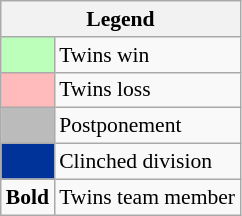<table class="wikitable" style="font-size:90%">
<tr>
<th colspan="2">Legend</th>
</tr>
<tr>
<td bgcolor="#bbffbb"> </td>
<td>Twins win</td>
</tr>
<tr>
<td bgcolor="#ffbbbb"> </td>
<td>Twins loss</td>
</tr>
<tr>
<td bgcolor="#bbbbbb"> </td>
<td>Postponement</td>
</tr>
<tr>
<td bgcolor="#039"> </td>
<td>Clinched division</td>
</tr>
<tr>
<td><strong>Bold</strong></td>
<td>Twins team member</td>
</tr>
</table>
